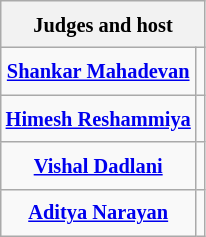<table class="wikitable sortable" style=" text-align:center; font-size:85%; line-height: 25px; width: auto;">
<tr>
<th colspan="2">Judges and host</th>
</tr>
<tr>
<td><strong><a href='#'>Shankar Mahadevan</a></strong></td>
<td></td>
</tr>
<tr>
<td><strong><a href='#'>Himesh Reshammiya</a></strong></td>
<td></td>
</tr>
<tr>
<td><strong><a href='#'>Vishal Dadlani</a></strong></td>
<td></td>
</tr>
<tr>
<td><strong><a href='#'>Aditya Narayan</a></strong></td>
<td></td>
</tr>
</table>
